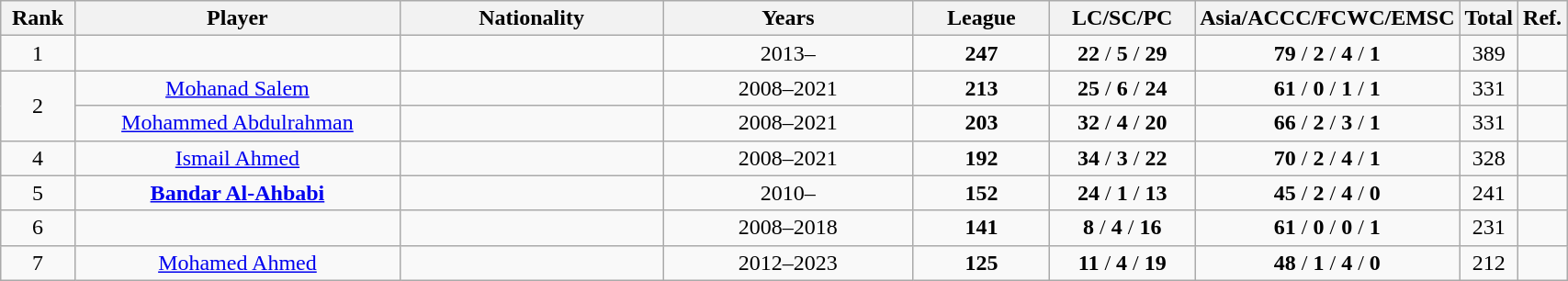<table class="wikitable sortable" style=text-align:center;width:90%>
<tr>
<th width=5%>Rank</th>
<th width=25%>Player</th>
<th width=20%>Nationality</th>
<th width=20%>Years</th>
<th width=10%>League</th>
<th width=10%>LC/SC/PC</th>
<th width=10%>Asia/ACCC/FCWC/EMSC</th>
<th width=10%>Total</th>
<th width=10%>Ref.</th>
</tr>
<tr>
<td>1</td>
<td><strong></strong></td>
<td></td>
<td>2013–</td>
<td><strong>247</strong></td>
<td><strong>22</strong> / <strong>5</strong> / <strong>29</strong></td>
<td><strong>79</strong> / <strong>2</strong> / <strong>4</strong> / <strong>1</strong></td>
<td>389</td>
<td></td>
</tr>
<tr>
<td rowspan="2">2</td>
<td><a href='#'>Mohanad Salem</a></td>
<td></td>
<td>2008–2021</td>
<td><strong>213</strong></td>
<td><strong>25</strong> / <strong>6</strong> / <strong>24</strong></td>
<td><strong>61</strong> / <strong>0</strong> / <strong>1</strong> / <strong>1</strong></td>
<td>331</td>
<td></td>
</tr>
<tr>
<td><a href='#'>Mohammed Abdulrahman</a></td>
<td></td>
<td>2008–2021</td>
<td><strong>203</strong></td>
<td><strong>32</strong> / <strong>4</strong> / <strong>20</strong></td>
<td><strong>66</strong> / <strong>2</strong> / <strong>3</strong> / <strong>1</strong></td>
<td>331</td>
<td></td>
</tr>
<tr>
<td>4</td>
<td><a href='#'>Ismail Ahmed</a></td>
<td></td>
<td>2008–2021</td>
<td><strong>192</strong></td>
<td><strong>34</strong> / <strong>3</strong> / <strong>22</strong></td>
<td><strong>70</strong> / <strong>2</strong> / <strong>4</strong> / <strong>1</strong></td>
<td>328</td>
<td></td>
</tr>
<tr>
<td>5</td>
<td><strong><a href='#'>Bandar Al-Ahbabi</a></strong></td>
<td></td>
<td>2010–</td>
<td><strong>152</strong></td>
<td><strong>24</strong> / <strong>1</strong> / <strong>13</strong></td>
<td><strong>45</strong> / <strong>2</strong> / <strong>4</strong> / <strong>0</strong></td>
<td>241</td>
<td></td>
</tr>
<tr>
<td>6</td>
<td></td>
<td></td>
<td>2008–2018</td>
<td><strong>141</strong></td>
<td><strong>8</strong> / <strong>4</strong> / <strong>16</strong></td>
<td><strong>61</strong> / <strong>0</strong> / <strong>0</strong> / <strong>1</strong></td>
<td>231</td>
<td></td>
</tr>
<tr>
<td>7</td>
<td><a href='#'>Mohamed Ahmed</a></td>
<td></td>
<td>2012–2023</td>
<td><strong>125</strong></td>
<td><strong>11</strong> / <strong>4</strong> / <strong>19</strong></td>
<td><strong>48</strong> / <strong>1</strong> / <strong>4</strong> / <strong>0</strong></td>
<td>212</td>
<td></td>
</tr>
</table>
